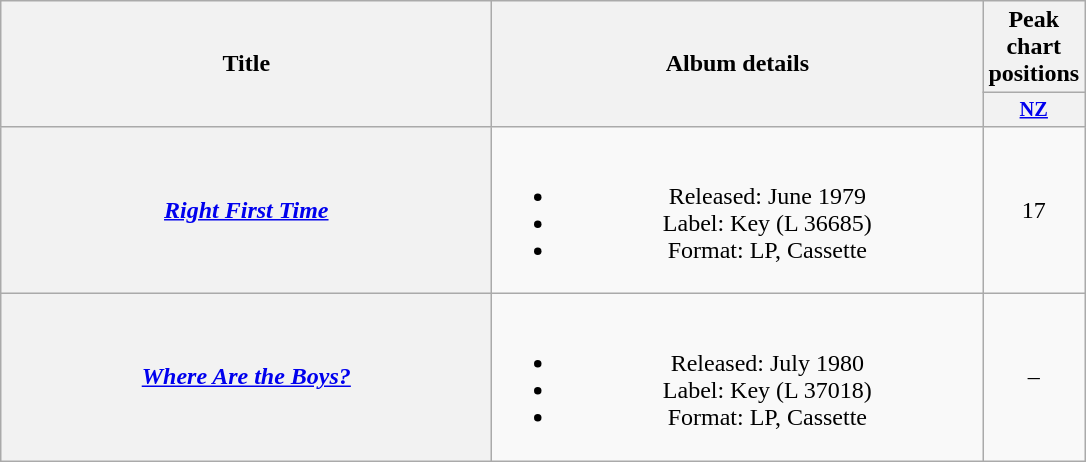<table class="wikitable plainrowheaders" style="text-align:center;" border="1">
<tr>
<th scope="col" rowspan="2" style="width:20em;">Title</th>
<th scope="col" rowspan="2" style="width:20em;">Album details</th>
<th scope="col" colspan="1">Peak chart<br>positions</th>
</tr>
<tr>
<th style="width:3em;font-size:85%"><a href='#'>NZ</a><br></th>
</tr>
<tr>
<th scope="row"><em><a href='#'>Right First Time</a></em></th>
<td><br><ul><li>Released: June 1979</li><li>Label: Key (L 36685)</li><li>Format: LP, Cassette</li></ul></td>
<td>17</td>
</tr>
<tr>
<th scope="row"><em><a href='#'>Where Are the Boys?</a></em></th>
<td><br><ul><li>Released: July 1980</li><li>Label: Key (L 37018)</li><li>Format: LP, Cassette</li></ul></td>
<td>–</td>
</tr>
</table>
